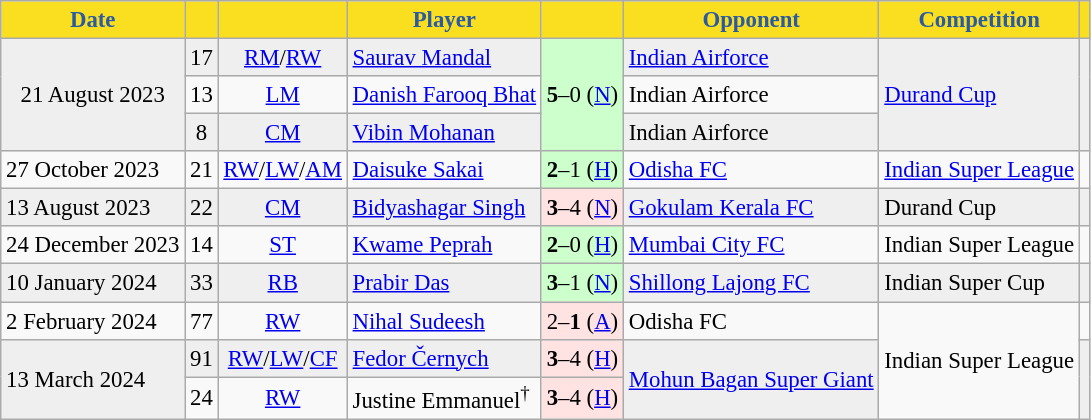<table class="wikitable sortable" style="text-align:center; font-size:95%;">
<tr>
<th style="background:#FADF20; color:#2A5AA1; text-align:center;">Date</th>
<th style="background:#FADF20; color:#2A5AA1; text-align:center;"></th>
<th style="background:#FADF20; color:#2A5AA1; text-align:center;"></th>
<th style="background:#FADF20; color:#2A5AA1; text-align:center;">Player</th>
<th style="background:#FADF20; color:#2A5AA1; text-align:center;"></th>
<th style="background:#FADF20; color:#2A5AA1; text-align:center;">Opponent</th>
<th style="background:#FADF20; color:#2A5AA1; text-align:center;">Competition</th>
<th style="background:#FADF20; color:#2A5AA1; text-align:center;" class="unsortable"></th>
</tr>
<tr bgcolor="#EFEFEF">
<td rowspan="3">21 August 2023</td>
<td>17</td>
<td><a href='#'>RM</a>/<a href='#'>RW</a></td>
<td style="text-align:left;"> <a href='#'>Saurav Mandal</a></td>
<td rowspan="3" style="background:#CCFFCC;"><strong>5</strong>–0 (<a href='#'>N</a>)</td>
<td style="text-align:left;"><a href='#'>Indian Airforce</a></td>
<td rowspan="3" style="text-align:left;"><a href='#'>Durand Cup</a></td>
<td rowspan="3"></td>
</tr>
<tr>
<td>13</td>
<td><a href='#'>LM</a></td>
<td> <a href='#'>Danish Farooq Bhat</a></td>
<td style="text-align:left;">Indian Airforce</td>
</tr>
<tr bgcolor="#EFEFEF">
<td>8</td>
<td><a href='#'>CM</a></td>
<td style="text-align:left;"> <a href='#'>Vibin Mohanan</a></td>
<td style="text-align:left;">Indian Airforce</td>
</tr>
<tr>
<td style="text-align:left">27 October 2023</td>
<td>21</td>
<td><a href='#'>RW</a>/<a href='#'>LW</a>/<a href='#'>AM</a></td>
<td style="text-align:left"> <a href='#'>Daisuke Sakai</a></td>
<td style="background:#CCFFCC;"><strong>2</strong>–1 (<a href='#'>H</a>)</td>
<td style="text-align:left;"><a href='#'>Odisha FC</a></td>
<td style="text-align:left;"><a href='#'>Indian Super League</a></td>
<td></td>
</tr>
<tr bgcolor="#EFEFEF">
<td style="text-align:left">13 August 2023</td>
<td>22</td>
<td><a href='#'>CM</a></td>
<td style="text-align:left"> <a href='#'>Bidyashagar Singh</a></td>
<td style="background:#FFE3E3; text-align:center"><strong>3</strong>–4 (<a href='#'>N</a>)</td>
<td style="text-align:left"><a href='#'>Gokulam Kerala FC</a></td>
<td style="text-align:left;">Durand Cup</td>
<td></td>
</tr>
<tr>
<td style="text-align:left">24 December 2023</td>
<td>14</td>
<td><a href='#'>ST</a></td>
<td style="text-align:left"> <a href='#'>Kwame Peprah</a></td>
<td style="background:#CCFFCC;"><strong>2</strong>–0 (<a href='#'>H</a>)</td>
<td style="text-align:left"><a href='#'>Mumbai City FC</a></td>
<td style="text-align:left">Indian Super League</td>
<td></td>
</tr>
<tr bgcolor="#EFEFEF">
<td style="text-align:left">10 January 2024</td>
<td>33</td>
<td><a href='#'>RB</a></td>
<td style="text-align:left"> <a href='#'>Prabir Das</a></td>
<td style="background:#CCFFCC;"><strong>3</strong>–1 (<a href='#'>N</a>)</td>
<td style="text-align:left"><a href='#'>Shillong Lajong FC</a></td>
<td style="text-align:left">Indian Super Cup</td>
<td></td>
</tr>
<tr>
<td style="text-align:left">2 February 2024</td>
<td>77</td>
<td><a href='#'>RW</a></td>
<td style="text-align:left"> <a href='#'>Nihal Sudeesh</a></td>
<td style="background:#FFE3E3; text-align:center">2–<strong>1</strong> (<a href='#'>A</a>)</td>
<td style="text-align:left">Odisha FC</td>
<td rowspan="3" style="text-align:left">Indian Super League</td>
<td></td>
</tr>
<tr bgcolor="#EFEFEF">
<td rowspan="2" style="text-align:left">13 March 2024</td>
<td>91</td>
<td><a href='#'>RW</a>/<a href='#'>LW</a>/<a href='#'>CF</a></td>
<td style="text-align:left"> <a href='#'>Fedor Černych</a></td>
<td style="background:#FFE3E3;"><strong>3</strong>–4 (<a href='#'>H</a>)</td>
<td rowspan="2" style="text-align:left"><a href='#'>Mohun Bagan Super Giant</a></td>
<td rowspan="2"></td>
</tr>
<tr>
<td>24</td>
<td><a href='#'>RW</a></td>
<td style="text-align:left"> Justine Emmanuel<sup>†</sup></td>
<td style="background:#FFE3E3; text-align:center"><strong>3</strong>–4 (<a href='#'>H</a>)</td>
</tr>
</table>
